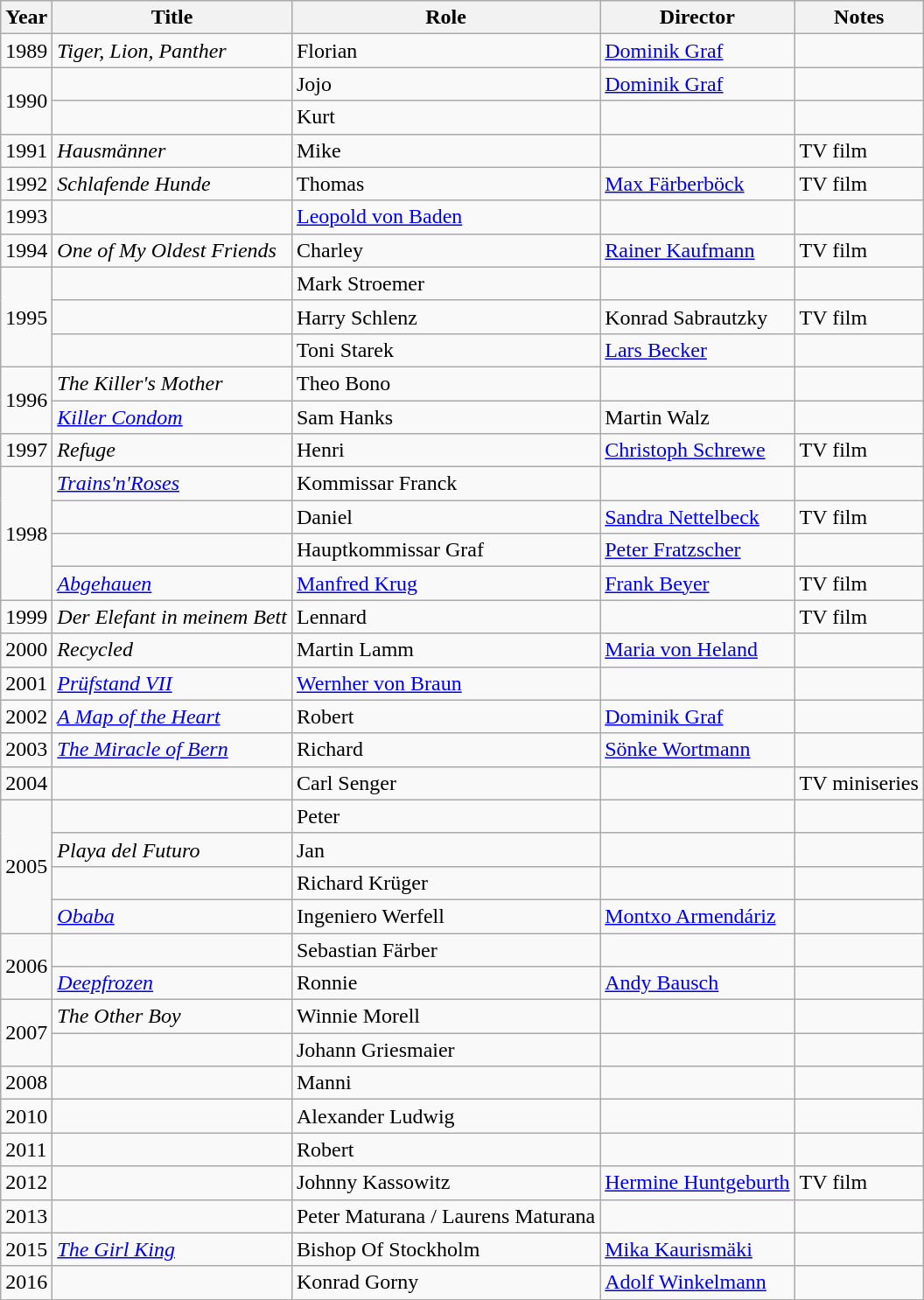<table class="wikitable sortable">
<tr>
<th>Year</th>
<th>Title</th>
<th>Role</th>
<th>Director</th>
<th class="unsortable">Notes</th>
</tr>
<tr>
<td>1989</td>
<td><em>Tiger, Lion, Panther</em></td>
<td>Florian</td>
<td><a href='#'>Dominik Graf</a></td>
<td></td>
</tr>
<tr>
<td rowspan=2>1990</td>
<td><em></em></td>
<td>Jojo</td>
<td><a href='#'>Dominik Graf</a></td>
<td></td>
</tr>
<tr>
<td><em></em></td>
<td>Kurt</td>
<td></td>
<td></td>
</tr>
<tr>
<td>1991</td>
<td><em>Hausmänner</em></td>
<td>Mike</td>
<td></td>
<td>TV film</td>
</tr>
<tr>
<td>1992</td>
<td><em>Schlafende Hunde</em></td>
<td>Thomas</td>
<td><a href='#'>Max Färberböck</a></td>
<td>TV film</td>
</tr>
<tr>
<td>1993</td>
<td><em></em></td>
<td><a href='#'>Leopold von Baden</a></td>
<td></td>
<td></td>
</tr>
<tr>
<td>1994</td>
<td><em>One of My Oldest Friends</em></td>
<td>Charley</td>
<td><a href='#'>Rainer Kaufmann</a></td>
<td>TV film</td>
</tr>
<tr>
<td rowspan=3>1995</td>
<td><em></em></td>
<td>Mark Stroemer</td>
<td></td>
<td></td>
</tr>
<tr>
<td><em></em></td>
<td>Harry Schlenz</td>
<td>Konrad Sabrautzky</td>
<td>TV film</td>
</tr>
<tr>
<td><em></em></td>
<td>Toni Starek</td>
<td><a href='#'>Lars Becker</a></td>
<td></td>
</tr>
<tr>
<td rowspan=2>1996</td>
<td><em>The Killer's Mother</em></td>
<td>Theo Bono</td>
<td></td>
<td></td>
</tr>
<tr>
<td><em><a href='#'>Killer Condom</a></em></td>
<td>Sam Hanks</td>
<td>Martin Walz</td>
<td></td>
</tr>
<tr>
<td>1997</td>
<td><em>Refuge</em></td>
<td>Henri</td>
<td><a href='#'>Christoph Schrewe</a></td>
<td>TV film</td>
</tr>
<tr>
<td rowspan=4>1998</td>
<td><em><a href='#'>Trains'n'Roses</a></em></td>
<td>Kommissar Franck</td>
<td></td>
<td></td>
</tr>
<tr>
<td><em></em></td>
<td>Daniel</td>
<td><a href='#'>Sandra Nettelbeck</a></td>
<td>TV film</td>
</tr>
<tr>
<td><em></em></td>
<td>Hauptkommissar Graf</td>
<td><a href='#'>Peter Fratzscher</a></td>
<td></td>
</tr>
<tr>
<td><em><a href='#'>Abgehauen</a></em></td>
<td><a href='#'>Manfred Krug</a></td>
<td><a href='#'>Frank Beyer</a></td>
<td>TV film</td>
</tr>
<tr>
<td>1999</td>
<td><em>Der Elefant in meinem Bett</em></td>
<td>Lennard</td>
<td></td>
<td>TV film</td>
</tr>
<tr>
<td>2000</td>
<td><em>Recycled</em></td>
<td>Martin Lamm</td>
<td><a href='#'>Maria von Heland</a></td>
<td></td>
</tr>
<tr>
<td>2001</td>
<td><em><a href='#'>Prüfstand VII</a></em></td>
<td><a href='#'>Wernher von Braun</a></td>
<td></td>
<td></td>
</tr>
<tr>
<td>2002</td>
<td><em><a href='#'>A Map of the Heart</a></em></td>
<td>Robert</td>
<td><a href='#'>Dominik Graf</a></td>
<td></td>
</tr>
<tr>
<td>2003</td>
<td><em><a href='#'>The Miracle of Bern</a></em></td>
<td>Richard</td>
<td><a href='#'>Sönke Wortmann</a></td>
<td></td>
</tr>
<tr>
<td>2004</td>
<td><em></em></td>
<td>Carl Senger</td>
<td></td>
<td>TV miniseries</td>
</tr>
<tr>
<td rowspan=4>2005</td>
<td><em></em></td>
<td>Peter</td>
<td></td>
<td></td>
</tr>
<tr>
<td><em>Playa del Futuro</em></td>
<td>Jan</td>
<td></td>
<td></td>
</tr>
<tr>
<td><em></em></td>
<td>Richard Krüger</td>
<td></td>
<td></td>
</tr>
<tr>
<td><em><a href='#'>Obaba</a></em></td>
<td>Ingeniero Werfell</td>
<td><a href='#'>Montxo Armendáriz</a></td>
<td></td>
</tr>
<tr>
<td rowspan=2>2006</td>
<td><em></em></td>
<td>Sebastian Färber</td>
<td></td>
<td></td>
</tr>
<tr>
<td><em><a href='#'>Deepfrozen</a></em></td>
<td>Ronnie</td>
<td><a href='#'>Andy Bausch</a></td>
<td></td>
</tr>
<tr>
<td rowspan=2>2007</td>
<td><em>The Other Boy</em></td>
<td>Winnie Morell</td>
<td></td>
<td></td>
</tr>
<tr>
<td><em></em></td>
<td>Johann Griesmaier</td>
<td></td>
<td></td>
</tr>
<tr>
<td>2008</td>
<td><em></em></td>
<td>Manni</td>
<td></td>
<td></td>
</tr>
<tr>
<td>2010</td>
<td><em></em></td>
<td>Alexander Ludwig</td>
<td></td>
<td></td>
</tr>
<tr>
<td>2011</td>
<td><em></em></td>
<td>Robert</td>
<td></td>
<td></td>
</tr>
<tr>
<td>2012</td>
<td><em></em></td>
<td>Johnny Kassowitz</td>
<td><a href='#'>Hermine Huntgeburth</a></td>
<td>TV film</td>
</tr>
<tr>
<td>2013</td>
<td><em></em></td>
<td>Peter Maturana / Laurens Maturana</td>
<td></td>
<td></td>
</tr>
<tr>
<td>2015</td>
<td><em><a href='#'>The Girl King</a></em></td>
<td>Bishop Of Stockholm</td>
<td><a href='#'>Mika Kaurismäki</a></td>
<td></td>
</tr>
<tr>
<td>2016</td>
<td><em></em></td>
<td>Konrad Gorny</td>
<td><a href='#'>Adolf Winkelmann</a></td>
<td></td>
</tr>
</table>
